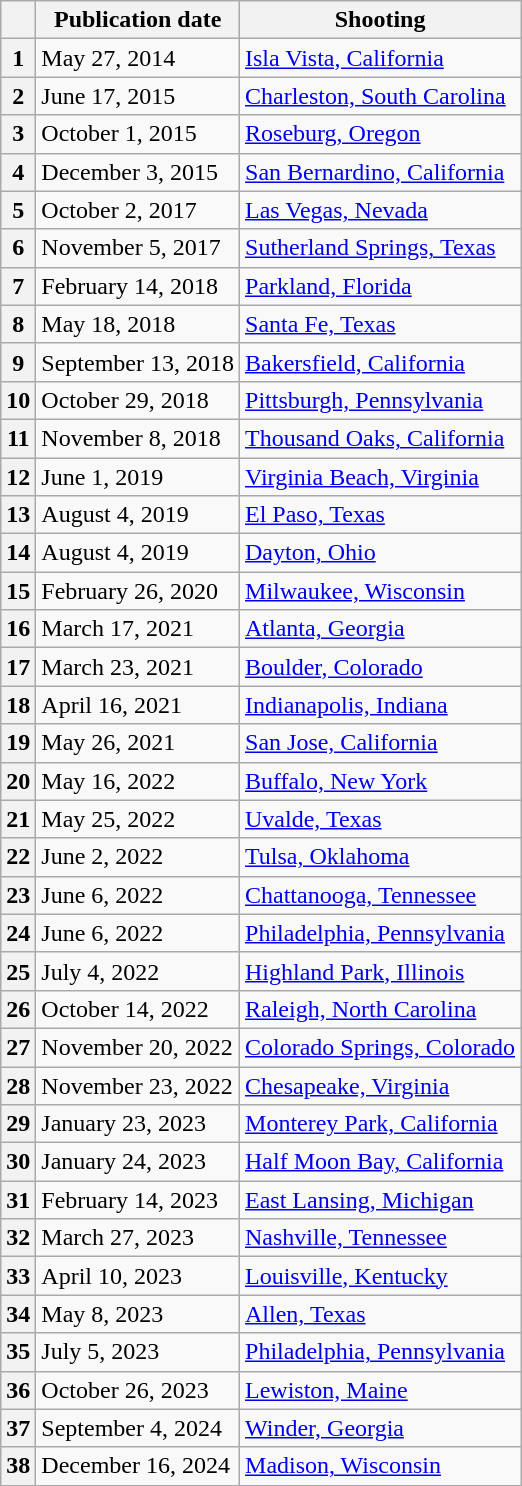<table class="wikitable">
<tr>
<th scope="col" class="unsortable"></th>
<th scope="col">Publication date</th>
<th scope="col">Shooting</th>
</tr>
<tr>
<th scope="row">1</th>
<td>May 27, 2014</td>
<td><a href='#'>Isla Vista, California</a></td>
</tr>
<tr>
<th scope="row">2</th>
<td>June 17, 2015</td>
<td><a href='#'>Charleston, South Carolina</a></td>
</tr>
<tr>
<th scope="row">3</th>
<td>October 1, 2015</td>
<td><a href='#'>Roseburg, Oregon</a></td>
</tr>
<tr>
<th scope="row">4</th>
<td>December 3, 2015</td>
<td><a href='#'>San Bernardino, California</a></td>
</tr>
<tr>
<th scope="row">5</th>
<td>October 2, 2017</td>
<td><a href='#'>Las Vegas, Nevada</a></td>
</tr>
<tr>
<th scope="row">6</th>
<td>November 5, 2017</td>
<td><a href='#'>Sutherland Springs, Texas</a></td>
</tr>
<tr>
<th scope="row">7</th>
<td>February 14, 2018</td>
<td><a href='#'>Parkland, Florida</a></td>
</tr>
<tr>
<th scope="row">8</th>
<td>May 18, 2018</td>
<td><a href='#'>Santa Fe, Texas</a></td>
</tr>
<tr>
<th scope="row">9</th>
<td>September 13, 2018</td>
<td><a href='#'>Bakersfield, California</a></td>
</tr>
<tr>
<th scope="row">10</th>
<td>October 29, 2018</td>
<td><a href='#'>Pittsburgh, Pennsylvania</a></td>
</tr>
<tr>
<th scope="row">11</th>
<td>November 8, 2018</td>
<td><a href='#'>Thousand Oaks, California</a></td>
</tr>
<tr>
<th scope="row">12</th>
<td>June 1, 2019</td>
<td><a href='#'>Virginia Beach, Virginia</a></td>
</tr>
<tr>
<th scope="row">13</th>
<td>August 4, 2019</td>
<td><a href='#'>El Paso, Texas</a></td>
</tr>
<tr>
<th scope="row">14</th>
<td>August 4, 2019</td>
<td><a href='#'>Dayton, Ohio</a></td>
</tr>
<tr>
<th scope="row">15</th>
<td>February 26, 2020</td>
<td><a href='#'>Milwaukee, Wisconsin</a></td>
</tr>
<tr>
<th scope="row">16</th>
<td>March 17, 2021</td>
<td><a href='#'>Atlanta, Georgia</a></td>
</tr>
<tr>
<th scope="row">17</th>
<td>March 23, 2021</td>
<td><a href='#'>Boulder, Colorado</a></td>
</tr>
<tr>
<th scope="row">18</th>
<td>April 16, 2021</td>
<td><a href='#'>Indianapolis, Indiana</a></td>
</tr>
<tr>
<th scope="row">19</th>
<td>May 26, 2021</td>
<td><a href='#'>San Jose, California</a></td>
</tr>
<tr>
<th scope="row">20</th>
<td>May 16, 2022</td>
<td><a href='#'>Buffalo, New York</a></td>
</tr>
<tr>
<th scope="row">21</th>
<td>May 25, 2022</td>
<td><a href='#'>Uvalde, Texas</a></td>
</tr>
<tr>
<th scope="row">22</th>
<td>June 2, 2022</td>
<td><a href='#'>Tulsa, Oklahoma</a></td>
</tr>
<tr>
<th scope="row">23</th>
<td>June 6, 2022</td>
<td><a href='#'>Chattanooga, Tennessee</a></td>
</tr>
<tr>
<th scope="row">24</th>
<td>June 6, 2022</td>
<td><a href='#'>Philadelphia, Pennsylvania</a></td>
</tr>
<tr>
<th scope="row">25</th>
<td>July 4, 2022</td>
<td><a href='#'>Highland Park, Illinois</a></td>
</tr>
<tr>
<th scope="row">26</th>
<td>October 14, 2022</td>
<td><a href='#'>Raleigh, North Carolina</a></td>
</tr>
<tr>
<th scope="row">27</th>
<td>November 20, 2022</td>
<td><a href='#'>Colorado Springs, Colorado</a></td>
</tr>
<tr>
<th scope="row">28</th>
<td>November 23, 2022</td>
<td><a href='#'>Chesapeake, Virginia</a></td>
</tr>
<tr>
<th scope="row">29</th>
<td>January 23, 2023</td>
<td><a href='#'>Monterey Park, California</a></td>
</tr>
<tr>
<th scope="row">30</th>
<td>January 24, 2023</td>
<td><a href='#'>Half Moon Bay, California</a></td>
</tr>
<tr>
<th scope="row">31</th>
<td>February 14, 2023</td>
<td><a href='#'>East Lansing, Michigan</a></td>
</tr>
<tr>
<th scope="row">32</th>
<td>March 27, 2023</td>
<td><a href='#'>Nashville, Tennessee</a></td>
</tr>
<tr>
<th scope="row">33</th>
<td>April 10, 2023</td>
<td><a href='#'>Louisville, Kentucky</a></td>
</tr>
<tr>
<th scope="row">34</th>
<td>May 8, 2023</td>
<td><a href='#'>Allen, Texas</a></td>
</tr>
<tr>
<th scope="row">35</th>
<td>July 5, 2023</td>
<td><a href='#'>Philadelphia, Pennsylvania</a></td>
</tr>
<tr>
<th scope="row">36</th>
<td>October 26, 2023</td>
<td><a href='#'>Lewiston, Maine</a></td>
</tr>
<tr>
<th scope="row">37</th>
<td>September 4, 2024</td>
<td><a href='#'>Winder, Georgia</a></td>
</tr>
<tr>
<th>38</th>
<td>December 16, 2024</td>
<td><a href='#'>Madison, Wisconsin</a></td>
</tr>
</table>
